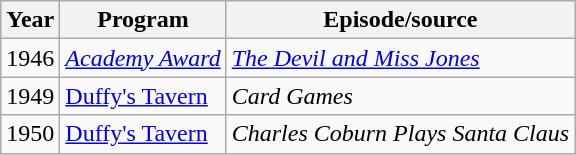<table class="wikitable">
<tr>
<th>Year</th>
<th>Program</th>
<th>Episode/source</th>
</tr>
<tr>
<td>1946</td>
<td><em><a href='#'>Academy Award</a></em></td>
<td><em><a href='#'>The Devil and Miss Jones</a></em></td>
</tr>
<tr>
<td>1949</td>
<td><a href='#'>Duffy's Tavern</a></td>
<td><em>Card Games</em></td>
</tr>
<tr>
<td>1950</td>
<td><a href='#'>Duffy's Tavern</a></td>
<td><em>Charles Coburn Plays Santa Claus</em></td>
</tr>
</table>
